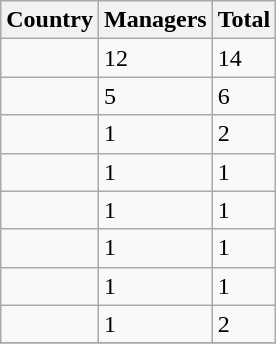<table class="sortable wikitable">
<tr>
<th>Country</th>
<th>Managers</th>
<th>Total</th>
</tr>
<tr>
<td></td>
<td>12</td>
<td>14</td>
</tr>
<tr>
<td></td>
<td>5</td>
<td>6</td>
</tr>
<tr>
<td></td>
<td>1</td>
<td>2</td>
</tr>
<tr>
<td></td>
<td>1</td>
<td>1</td>
</tr>
<tr>
<td></td>
<td>1</td>
<td>1</td>
</tr>
<tr>
<td></td>
<td>1</td>
<td>1</td>
</tr>
<tr>
<td></td>
<td>1</td>
<td>1</td>
</tr>
<tr>
<td></td>
<td>1</td>
<td>2</td>
</tr>
<tr>
</tr>
</table>
